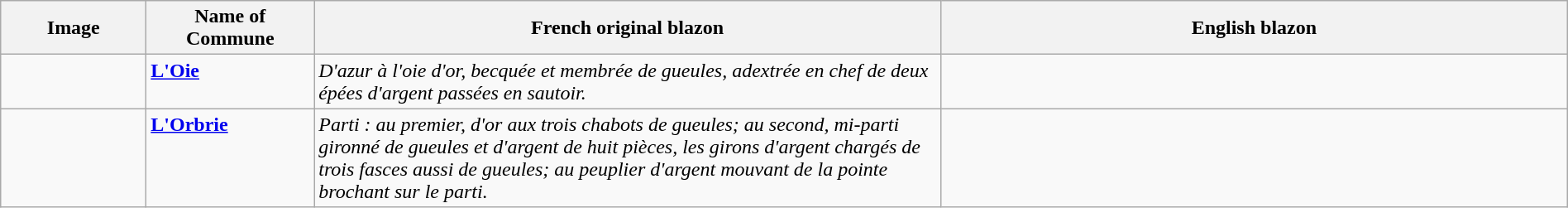<table class="wikitable" style="width:100%;">
<tr>
<th style="width:110px;">Image</th>
<th>Name of Commune</th>
<th style="width:40%;">French original blazon</th>
<th style="width:40%;">English blazon</th>
</tr>
<tr valign=top>
<td align=center></td>
<td><strong><a href='#'>L'Oie</a></strong></td>
<td><em>D'azur à l'oie d'or, becquée et membrée de gueules, adextrée en chef de deux épées d'argent passées en sautoir.</em></td>
<td></td>
</tr>
<tr valign=top>
<td align=center></td>
<td><strong><a href='#'>L'Orbrie</a></strong></td>
<td><em>Parti : au premier, d'or aux trois chabots de gueules; au second, mi-parti gironné de gueules et d'argent de huit pièces, les girons d'argent chargés de trois fasces aussi de gueules; au peuplier d'argent mouvant de la pointe brochant sur le parti.</em></td>
<td></td>
</tr>
</table>
